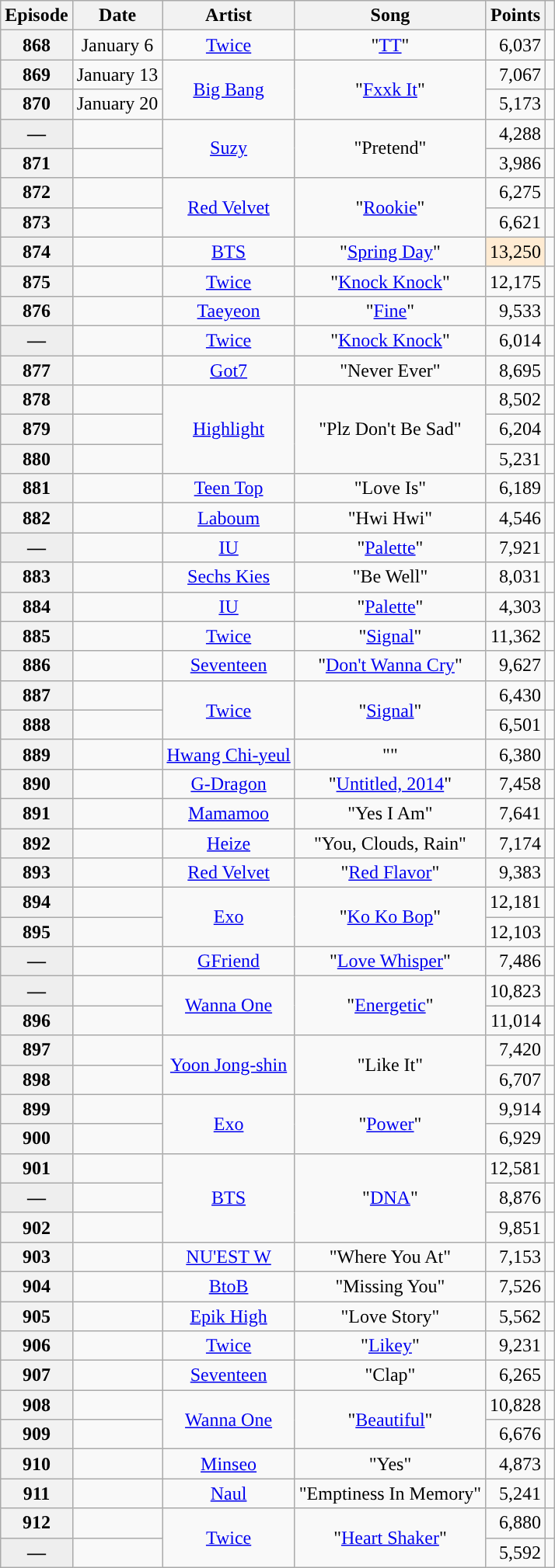<table class="wikitable sortable plainrowheaders" style=text-align:center>
<tr>
<th scope=col>Episode</th>
<th scope=col>Date</th>
<th scope=col>Artist</th>
<th scope=col>Song</th>
<th scope=col>Points</th>
<th class="unsortable" scope=col></th>
</tr>
<tr>
<th scope="row">868</th>
<td>January 6</td>
<td><a href='#'>Twice</a></td>
<td>"<a href='#'>TT</a>"</td>
<td style="text-align:right">6,037</td>
<td></td>
</tr>
<tr>
<th scope="row">869</th>
<td>January 13</td>
<td rowspan="2"><a href='#'>Big Bang</a></td>
<td rowspan="2">"<a href='#'>Fxxk It</a>"</td>
<td style="text-align:right">7,067</td>
<td></td>
</tr>
<tr>
<th scope="row">870</th>
<td>January 20</td>
<td style="text-align:right">5,173</td>
<td></td>
</tr>
<tr>
<th style="background:#eee;" scope="row">—</th>
<td></td>
<td rowspan="2"><a href='#'>Suzy</a></td>
<td rowspan="2">"Pretend"</td>
<td style="text-align:right">4,288</td>
<td></td>
</tr>
<tr>
<th scope="row">871</th>
<td></td>
<td style="text-align:right">3,986</td>
<td></td>
</tr>
<tr>
<th scope="row">872</th>
<td></td>
<td rowspan="2"><a href='#'>Red Velvet</a></td>
<td rowspan="2">"<a href='#'>Rookie</a>"</td>
<td style="text-align:right">6,275</td>
<td></td>
</tr>
<tr>
<th scope="row">873</th>
<td></td>
<td style="text-align:right">6,621</td>
<td></td>
</tr>
<tr>
<th scope="row">874</th>
<td></td>
<td><a href='#'>BTS</a></td>
<td>"<a href='#'>Spring Day</a>"</td>
<td style='background: #ffebd2; text-align:right"'>13,250 </td>
<td></td>
</tr>
<tr>
<th scope="row">875</th>
<td></td>
<td><a href='#'>Twice</a></td>
<td>"<a href='#'>Knock Knock</a>"</td>
<td style="text-align:right">12,175</td>
<td></td>
</tr>
<tr>
<th scope="row">876</th>
<td></td>
<td><a href='#'>Taeyeon</a></td>
<td>"<a href='#'>Fine</a>"</td>
<td style="text-align:right">9,533</td>
<td></td>
</tr>
<tr>
<th style="background:#eee;" scope="row">—</th>
<td></td>
<td><a href='#'>Twice</a></td>
<td>"<a href='#'>Knock Knock</a>"</td>
<td style="text-align:right">6,014</td>
<td></td>
</tr>
<tr>
<th scope="row">877</th>
<td></td>
<td><a href='#'>Got7</a></td>
<td>"Never Ever"</td>
<td style="text-align:right">8,695</td>
<td></td>
</tr>
<tr>
<th scope="row">878</th>
<td></td>
<td rowspan="3"><a href='#'>Highlight</a></td>
<td rowspan="3">"Plz Don't Be Sad"</td>
<td style="text-align:right">8,502</td>
<td></td>
</tr>
<tr>
<th scope="row">879</th>
<td></td>
<td style="text-align:right">6,204</td>
<td></td>
</tr>
<tr>
<th scope="row">880</th>
<td></td>
<td style="text-align:right">5,231</td>
<td></td>
</tr>
<tr>
<th scope="row">881</th>
<td></td>
<td><a href='#'>Teen Top</a></td>
<td>"Love Is"</td>
<td style="text-align:right">6,189</td>
<td></td>
</tr>
<tr>
<th scope="row">882</th>
<td></td>
<td><a href='#'>Laboum</a></td>
<td>"Hwi Hwi"</td>
<td style="text-align:right">4,546</td>
<td></td>
</tr>
<tr>
<th style="background:#eee;" scope="row">—</th>
<td></td>
<td><a href='#'>IU</a></td>
<td>"<a href='#'>Palette</a>"</td>
<td style="text-align:right">7,921</td>
<td></td>
</tr>
<tr>
<th scope="row">883</th>
<td></td>
<td><a href='#'>Sechs Kies</a></td>
<td>"Be Well"</td>
<td style="text-align:right">8,031</td>
<td></td>
</tr>
<tr>
<th scope="row">884</th>
<td></td>
<td><a href='#'>IU</a></td>
<td>"<a href='#'>Palette</a>"</td>
<td style="text-align:right">4,303</td>
<td></td>
</tr>
<tr>
<th scope="row">885</th>
<td></td>
<td><a href='#'>Twice</a></td>
<td>"<a href='#'>Signal</a>"</td>
<td style="text-align:right">11,362</td>
<td></td>
</tr>
<tr>
<th scope="row">886</th>
<td></td>
<td><a href='#'>Seventeen</a></td>
<td>"<a href='#'>Don't Wanna Cry</a>"</td>
<td style="text-align:right">9,627</td>
<td></td>
</tr>
<tr>
<th scope="row">887</th>
<td></td>
<td rowspan="2"><a href='#'>Twice</a></td>
<td rowspan="2">"<a href='#'>Signal</a>"</td>
<td style="text-align:right">6,430</td>
<td></td>
</tr>
<tr>
<th scope="row">888</th>
<td></td>
<td style="text-align:right">6,501</td>
<td></td>
</tr>
<tr>
<th scope="row">889</th>
<td></td>
<td><a href='#'>Hwang Chi-yeul</a></td>
<td>""</td>
<td style="text-align:right">6,380</td>
<td></td>
</tr>
<tr>
<th scope="row">890</th>
<td></td>
<td><a href='#'>G-Dragon</a></td>
<td>"<a href='#'>Untitled, 2014</a>"</td>
<td style="text-align:right">7,458</td>
<td></td>
</tr>
<tr>
<th scope="row">891</th>
<td></td>
<td><a href='#'>Mamamoo</a></td>
<td>"Yes I Am"</td>
<td style="text-align:right">7,641</td>
<td></td>
</tr>
<tr>
<th scope="row">892</th>
<td></td>
<td><a href='#'>Heize</a></td>
<td>"You, Clouds, Rain"</td>
<td style="text-align:right">7,174</td>
<td></td>
</tr>
<tr>
<th scope="row">893</th>
<td></td>
<td><a href='#'>Red Velvet</a></td>
<td>"<a href='#'>Red Flavor</a>"</td>
<td style="text-align:right">9,383</td>
<td></td>
</tr>
<tr>
<th scope="row">894</th>
<td></td>
<td rowspan="2"><a href='#'>Exo</a></td>
<td rowspan="2">"<a href='#'>Ko Ko Bop</a>"</td>
<td style="text-align:right">12,181</td>
<td></td>
</tr>
<tr>
<th scope="row">895</th>
<td></td>
<td style="text-align:right">12,103</td>
<td></td>
</tr>
<tr>
<th style="background:#eee;" scope="row">—</th>
<td></td>
<td><a href='#'>GFriend</a></td>
<td>"<a href='#'>Love Whisper</a>"</td>
<td style="text-align:right">7,486</td>
<td></td>
</tr>
<tr>
<th style="background:#eee;" scope="row">—</th>
<td></td>
<td rowspan="2"><a href='#'>Wanna One</a></td>
<td rowspan="2">"<a href='#'>Energetic</a>"</td>
<td style="text-align:right">10,823</td>
<td></td>
</tr>
<tr>
<th scope="row">896</th>
<td></td>
<td style="text-align:right">11,014</td>
<td></td>
</tr>
<tr>
<th scope="row">897</th>
<td></td>
<td rowspan="2"><a href='#'>Yoon Jong-shin</a></td>
<td rowspan="2">"Like It"</td>
<td style="text-align:right">7,420</td>
<td></td>
</tr>
<tr>
<th scope="row">898</th>
<td></td>
<td style="text-align:right">6,707</td>
<td></td>
</tr>
<tr>
<th scope="row">899</th>
<td></td>
<td rowspan="2"><a href='#'>Exo</a></td>
<td rowspan="2">"<a href='#'>Power</a>"</td>
<td style="text-align:right">9,914</td>
<td></td>
</tr>
<tr>
<th scope="row">900</th>
<td></td>
<td style="text-align:right">6,929</td>
<td></td>
</tr>
<tr>
<th scope="row">901</th>
<td></td>
<td rowspan="3"><a href='#'>BTS</a></td>
<td rowspan="3">"<a href='#'>DNA</a>"</td>
<td style="text-align:right">12,581</td>
<td></td>
</tr>
<tr>
<th style="background:#eee;" scope="row">—</th>
<td></td>
<td style="text-align:right">8,876</td>
<td></td>
</tr>
<tr>
<th scope="row">902</th>
<td></td>
<td style="text-align:right">9,851</td>
<td></td>
</tr>
<tr>
<th scope="row">903</th>
<td></td>
<td><a href='#'>NU'EST W</a></td>
<td>"Where You At"</td>
<td style="text-align:right">7,153</td>
<td></td>
</tr>
<tr>
<th scope="row">904</th>
<td></td>
<td><a href='#'>BtoB</a></td>
<td>"Missing You"</td>
<td style="text-align:right">7,526</td>
<td></td>
</tr>
<tr>
<th scope="row">905</th>
<td></td>
<td><a href='#'>Epik High</a></td>
<td>"Love Story"</td>
<td style="text-align:right">5,562</td>
<td></td>
</tr>
<tr>
<th scope="row">906</th>
<td></td>
<td><a href='#'>Twice</a></td>
<td>"<a href='#'>Likey</a>"</td>
<td style="text-align:right">9,231</td>
<td></td>
</tr>
<tr>
<th scope="row">907</th>
<td></td>
<td><a href='#'>Seventeen</a></td>
<td>"Clap"</td>
<td style="text-align:right">6,265</td>
<td></td>
</tr>
<tr>
<th scope="row">908</th>
<td></td>
<td rowspan="2"><a href='#'>Wanna One</a></td>
<td rowspan="2">"<a href='#'>Beautiful</a>"</td>
<td style="text-align:right">10,828</td>
<td></td>
</tr>
<tr>
<th scope="row">909</th>
<td></td>
<td style="text-align:right">6,676</td>
<td></td>
</tr>
<tr>
<th scope="row">910</th>
<td></td>
<td><a href='#'>Minseo</a></td>
<td>"Yes"</td>
<td style="text-align:right">4,873</td>
<td></td>
</tr>
<tr>
<th scope="row">911</th>
<td></td>
<td><a href='#'>Naul</a></td>
<td>"Emptiness In Memory"</td>
<td style="text-align:right">5,241</td>
<td></td>
</tr>
<tr>
<th scope="row">912</th>
<td></td>
<td rowspan="2"><a href='#'>Twice</a></td>
<td rowspan="2">"<a href='#'>Heart Shaker</a>"</td>
<td style="text-align:right">6,880</td>
<td></td>
</tr>
<tr>
<th style="background:#eee;" scope="row">—</th>
<td></td>
<td style="text-align:right">5,592</td>
<td></td>
</tr>
</table>
